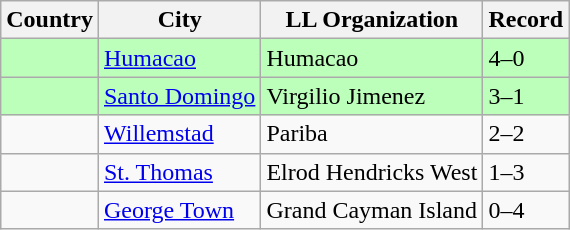<table class="wikitable">
<tr>
<th>Country</th>
<th>City</th>
<th>LL Organization</th>
<th>Record</th>
</tr>
<tr bgcolor=#bbffbb>
<td><strong></strong></td>
<td><a href='#'>Humacao</a></td>
<td>Humacao</td>
<td>4–0</td>
</tr>
<tr bgcolor=#bbffbb>
<td><strong></strong></td>
<td><a href='#'>Santo Domingo</a></td>
<td>Virgilio Jimenez</td>
<td>3–1</td>
</tr>
<tr>
<td><strong></strong></td>
<td><a href='#'>Willemstad</a></td>
<td>Pariba</td>
<td>2–2</td>
</tr>
<tr>
<td><strong></strong></td>
<td><a href='#'>St. Thomas</a></td>
<td>Elrod Hendricks West</td>
<td>1–3</td>
</tr>
<tr>
<td><strong></strong></td>
<td><a href='#'>George Town</a></td>
<td>Grand Cayman Island</td>
<td>0–4</td>
</tr>
</table>
